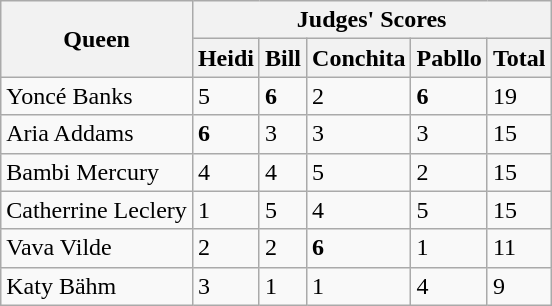<table class="wikitable">
<tr>
<th rowspan="2">Queen</th>
<th colspan="5">Judges' Scores</th>
</tr>
<tr>
<th>Heidi</th>
<th>Bill</th>
<th>Conchita</th>
<th>Pabllo</th>
<th>Total</th>
</tr>
<tr>
<td>Yoncé Banks</td>
<td>5</td>
<td><strong>6</strong></td>
<td>2</td>
<td><strong>6</strong></td>
<td>19</td>
</tr>
<tr>
<td>Aria Addams</td>
<td><strong>6</strong></td>
<td>3</td>
<td>3</td>
<td>3</td>
<td>15</td>
</tr>
<tr>
<td>Bambi Mercury</td>
<td>4</td>
<td>4</td>
<td>5</td>
<td>2</td>
<td>15</td>
</tr>
<tr>
<td>Catherrine Leclery</td>
<td>1</td>
<td>5</td>
<td>4</td>
<td>5</td>
<td>15</td>
</tr>
<tr>
<td>Vava Vilde</td>
<td>2</td>
<td>2</td>
<td><strong>6</strong></td>
<td>1</td>
<td>11</td>
</tr>
<tr>
<td>Katy Bähm</td>
<td>3</td>
<td>1</td>
<td>1</td>
<td>4</td>
<td>9</td>
</tr>
</table>
